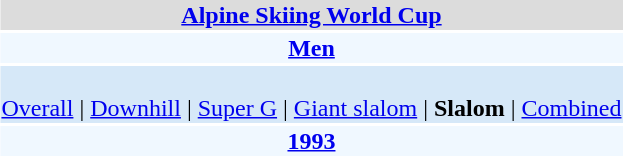<table align="right" class="toccolours" style="margin: 0 0 1em 1em;">
<tr>
<td colspan="2" align=center bgcolor=Gainsboro><strong><a href='#'>Alpine Skiing World Cup</a></strong></td>
</tr>
<tr>
<td colspan="2" align=center bgcolor=AliceBlue><strong><a href='#'>Men</a></strong></td>
</tr>
<tr>
<td colspan="2" align=center bgcolor=D6E8F8><br><a href='#'>Overall</a> | 
<a href='#'>Downhill</a> | 
<a href='#'>Super G</a> | 
<a href='#'>Giant slalom</a> | 
<strong>Slalom</strong> | 
<a href='#'>Combined</a></td>
</tr>
<tr>
<td colspan="2" align=center bgcolor=AliceBlue><strong><a href='#'>1993</a></strong></td>
</tr>
</table>
